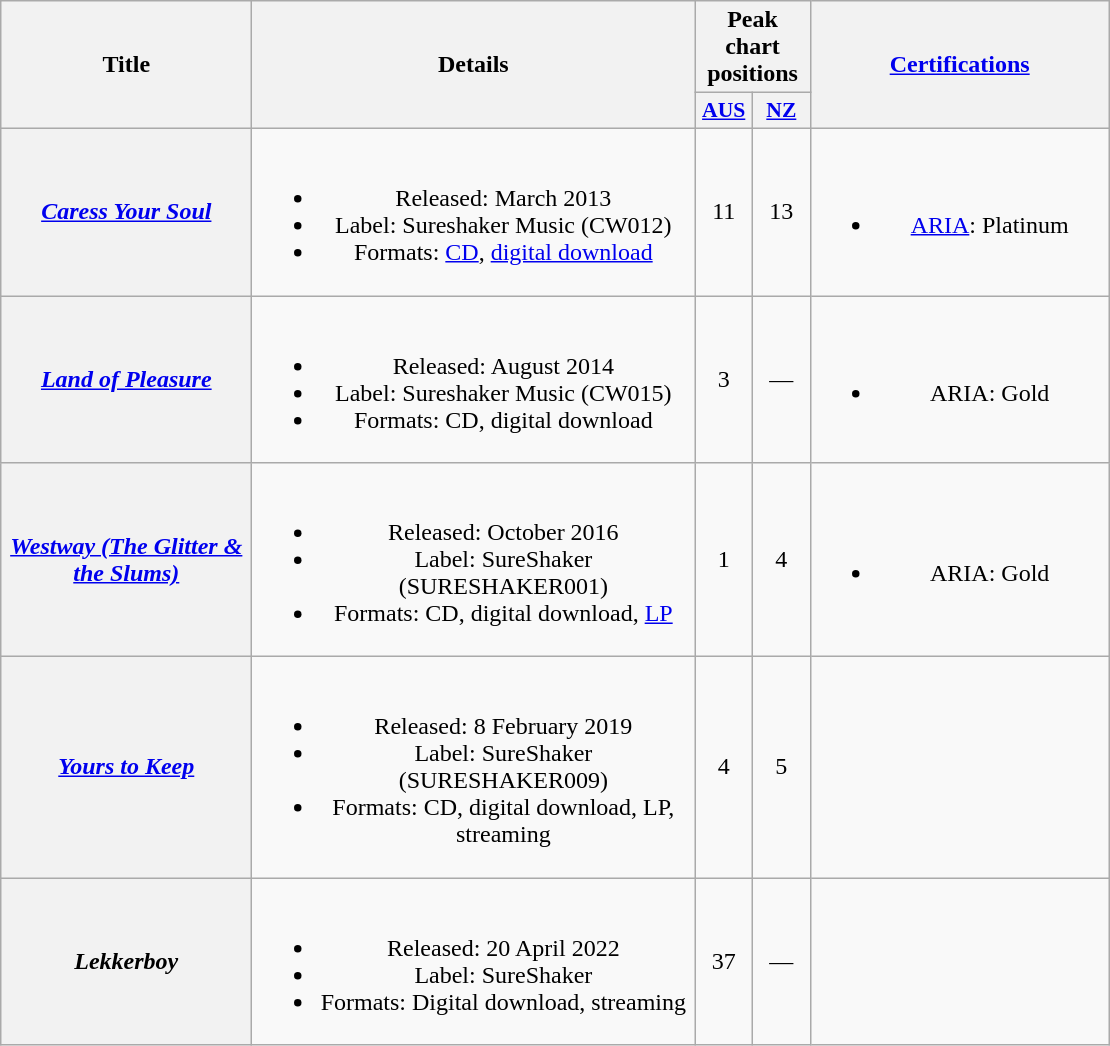<table class="wikitable plainrowheaders" style="text-align:center;">
<tr>
<th scope="col" rowspan="2" style="width:10em;">Title</th>
<th scope="col" rowspan="2" style="width:18em;">Details</th>
<th scope="col" colspan="2">Peak chart positions</th>
<th scope="col" rowspan="2" style="width:12em;"><a href='#'>Certifications</a></th>
</tr>
<tr>
<th scope="col" style="width:2.2em;font-size:90%;"><a href='#'>AUS</a><br></th>
<th scope="col" style="width:2.2em;font-size:90%;"><a href='#'>NZ</a><br></th>
</tr>
<tr>
<th scope="row"><em><a href='#'>Caress Your Soul</a></em></th>
<td><br><ul><li>Released: March 2013</li><li>Label: Sureshaker Music (CW012)</li><li>Formats: <a href='#'>CD</a>, <a href='#'>digital download</a></li></ul></td>
<td>11<br></td>
<td>13</td>
<td><br><ul><li><a href='#'>ARIA</a>: Platinum</li></ul></td>
</tr>
<tr>
<th scope="row"><em><a href='#'>Land of Pleasure</a></em></th>
<td><br><ul><li>Released: August 2014</li><li>Label: Sureshaker Music (CW015)</li><li>Formats: CD, digital download</li></ul></td>
<td>3</td>
<td>—</td>
<td><br><ul><li>ARIA: Gold</li></ul></td>
</tr>
<tr>
<th scope="row"><em><a href='#'>Westway (The Glitter & the Slums)</a></em></th>
<td><br><ul><li>Released: October 2016</li><li>Label: SureShaker (SURESHAKER001)</li><li>Formats: CD, digital download, <a href='#'>LP</a></li></ul></td>
<td>1</td>
<td>4</td>
<td><br><ul><li>ARIA: Gold</li></ul></td>
</tr>
<tr>
<th scope="row"><em><a href='#'>Yours to Keep</a></em></th>
<td><br><ul><li>Released: 8 February 2019</li><li>Label: SureShaker (SURESHAKER009)</li><li>Formats: CD, digital download, LP, streaming</li></ul></td>
<td>4</td>
<td>5</td>
<td></td>
</tr>
<tr>
<th scope="row"><em>Lekkerboy</em></th>
<td><br><ul><li>Released: 20 April 2022</li><li>Label: SureShaker</li><li>Formats: Digital download, streaming</li></ul></td>
<td>37</td>
<td>—</td>
<td></td>
</tr>
</table>
